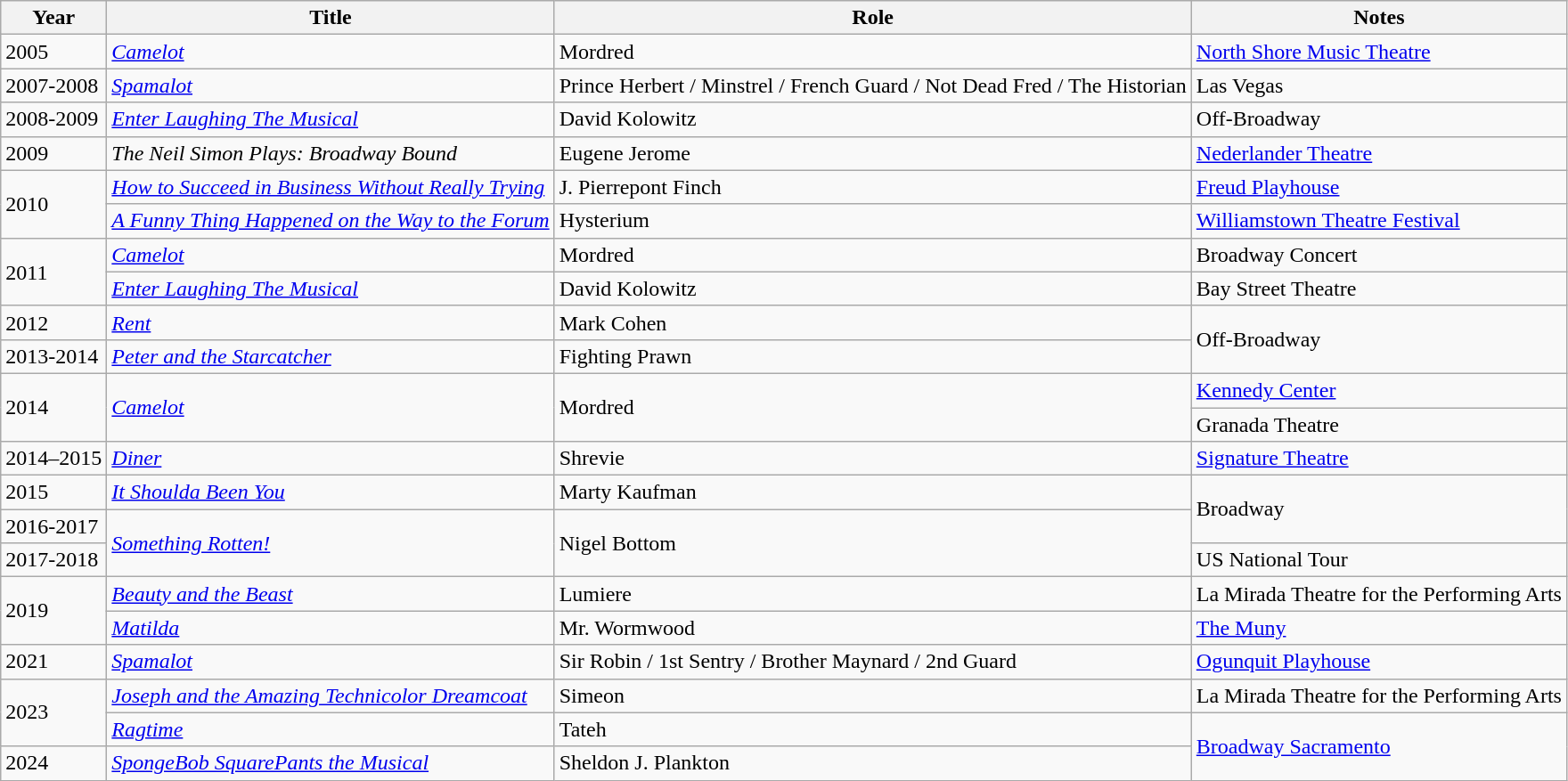<table class = "wikitable unsortable">
<tr>
<th>Year</th>
<th>Title</th>
<th>Role</th>
<th>Notes</th>
</tr>
<tr>
<td>2005</td>
<td><a href='#'><em>Camelot</em></a></td>
<td>Mordred</td>
<td><a href='#'>North Shore Music Theatre</a></td>
</tr>
<tr>
<td>2007-2008</td>
<td><em><a href='#'>Spamalot</a></em></td>
<td>Prince Herbert / Minstrel / French Guard / Not Dead Fred / The Historian</td>
<td>Las Vegas</td>
</tr>
<tr>
<td>2008-2009</td>
<td><em><a href='#'>Enter Laughing The Musical</a></em></td>
<td>David Kolowitz</td>
<td>Off-Broadway</td>
</tr>
<tr>
<td>2009</td>
<td><em>The Neil Simon Plays: Broadway Bound</em></td>
<td>Eugene Jerome</td>
<td><a href='#'>Nederlander Theatre</a></td>
</tr>
<tr>
<td rowspan=2>2010</td>
<td><em><a href='#'>How to Succeed in Business Without Really Trying</a></em></td>
<td>J. Pierrepont Finch</td>
<td><a href='#'>Freud Playhouse</a></td>
</tr>
<tr>
<td><em><a href='#'>A Funny Thing Happened on the Way to the Forum</a></em></td>
<td>Hysterium</td>
<td><a href='#'>Williamstown Theatre Festival</a></td>
</tr>
<tr>
<td rowspan=2>2011</td>
<td><a href='#'><em>Camelot</em></a></td>
<td>Mordred</td>
<td>Broadway Concert</td>
</tr>
<tr>
<td><em><a href='#'>Enter Laughing The Musical</a></em></td>
<td>David Kolowitz</td>
<td>Bay Street Theatre</td>
</tr>
<tr>
<td>2012</td>
<td><em><a href='#'>Rent</a></em></td>
<td>Mark Cohen</td>
<td rowspan=2>Off-Broadway</td>
</tr>
<tr>
<td>2013-2014</td>
<td><em><a href='#'>Peter and the Starcatcher</a></em></td>
<td>Fighting Prawn</td>
</tr>
<tr>
<td rowspan=2>2014</td>
<td rowspan=2><a href='#'><em>Camelot</em></a></td>
<td rowspan=2>Mordred</td>
<td><a href='#'>Kennedy Center</a></td>
</tr>
<tr>
<td>Granada Theatre</td>
</tr>
<tr>
<td rowspan="1">2014–2015</td>
<td rowspan="1"><em><a href='#'>Diner</a></em></td>
<td>Shrevie</td>
<td><a href='#'>Signature Theatre</a></td>
</tr>
<tr>
<td>2015</td>
<td><em><a href='#'>It Shoulda Been You</a></em></td>
<td>Marty Kaufman</td>
<td rowspan=2>Broadway</td>
</tr>
<tr>
<td>2016-2017</td>
<td rowspan=2><em><a href='#'>Something Rotten!</a></em></td>
<td rowspan=2>Nigel Bottom</td>
</tr>
<tr>
<td>2017-2018</td>
<td>US National Tour</td>
</tr>
<tr>
<td rowspan=2>2019</td>
<td><a href='#'><em>Beauty and the Beast</em></a></td>
<td>Lumiere</td>
<td>La Mirada Theatre for the Performing Arts</td>
</tr>
<tr>
<td><em><a href='#'>Matilda</a></em></td>
<td>Mr. Wormwood</td>
<td><a href='#'>The Muny</a></td>
</tr>
<tr>
<td>2021</td>
<td><em><a href='#'>Spamalot</a></em></td>
<td>Sir Robin / 1st Sentry / Brother Maynard / 2nd Guard</td>
<td><a href='#'>Ogunquit Playhouse</a></td>
</tr>
<tr>
<td rowspan=2>2023</td>
<td><em><a href='#'>Joseph and the Amazing Technicolor Dreamcoat</a></em></td>
<td>Simeon</td>
<td>La Mirada Theatre for the Performing Arts</td>
</tr>
<tr>
<td><a href='#'><em>Ragtime</em></a></td>
<td>Tateh</td>
<td rowspan=2><a href='#'>Broadway Sacramento</a></td>
</tr>
<tr>
<td>2024</td>
<td><em><a href='#'>SpongeBob SquarePants the Musical</a></em></td>
<td>Sheldon J. Plankton</td>
</tr>
</table>
